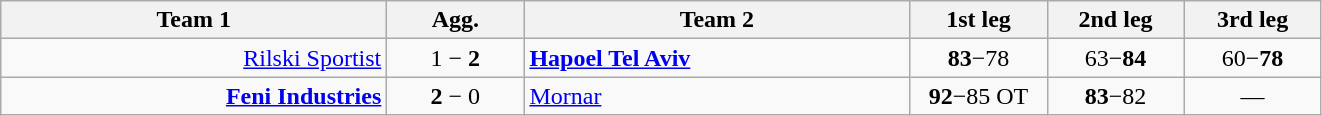<table class=wikitable style="text-align:center">
<tr>
<th width=250>Team 1</th>
<th width=84>Agg.</th>
<th width=250>Team 2</th>
<th width=84>1st leg</th>
<th width=84>2nd leg</th>
<th width=84>3rd leg</th>
</tr>
<tr>
<td align=right><a href='#'>Rilski Sportist</a> </td>
<td>1 − <strong>2</strong></td>
<td align=left> <strong><a href='#'>Hapoel Tel Aviv</a></strong></td>
<td><strong>83</strong>−78</td>
<td>63−<strong>84</strong></td>
<td>60−<strong>78</strong></td>
</tr>
<tr>
<td align=right><strong><a href='#'>Feni Industries</a></strong> </td>
<td><strong>2</strong> − 0</td>
<td align=left> <a href='#'>Mornar</a></td>
<td><strong>92</strong>−85 OT</td>
<td><strong>83</strong>−82</td>
<td>—</td>
</tr>
</table>
